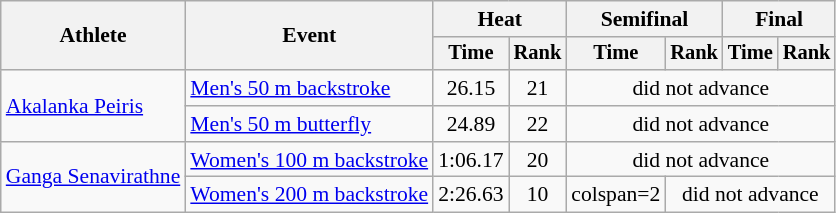<table class=wikitable style=font-size:90%>
<tr>
<th rowspan=2>Athlete</th>
<th rowspan=2>Event</th>
<th colspan=2>Heat</th>
<th colspan=2>Semifinal</th>
<th colspan=2>Final</th>
</tr>
<tr style=font-size:95%>
<th>Time</th>
<th>Rank</th>
<th>Time</th>
<th>Rank</th>
<th>Time</th>
<th>Rank</th>
</tr>
<tr align=center>
<td align=left rowspan=2><a href='#'>Akalanka Peiris</a></td>
<td align=left><a href='#'>Men's 50 m backstroke</a></td>
<td>26.15</td>
<td>21</td>
<td colspan="4">did not advance</td>
</tr>
<tr align=center>
<td align=left><a href='#'>Men's 50 m butterfly</a></td>
<td>24.89</td>
<td>22</td>
<td colspan=4>did not advance</td>
</tr>
<tr align=center>
<td align=left rowspan=2><a href='#'>Ganga Senavirathne</a></td>
<td align=left><a href='#'>Women's 100 m backstroke</a></td>
<td>1:06.17</td>
<td>20</td>
<td colspan=4>did not advance</td>
</tr>
<tr align=center>
<td align=left><a href='#'>Women's 200 m backstroke</a></td>
<td>2:26.63</td>
<td>10</td>
<td>colspan=2 </td>
<td colspan=4>did not advance</td>
</tr>
</table>
